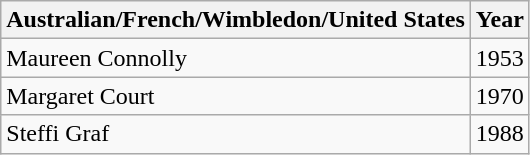<table class="wikitable">
<tr>
<th>Australian/French/Wimbledon/United States</th>
<th>Year</th>
</tr>
<tr>
<td> Maureen Connolly</td>
<td>1953</td>
</tr>
<tr>
<td> Margaret Court</td>
<td>1970</td>
</tr>
<tr>
<td> Steffi Graf</td>
<td>1988</td>
</tr>
</table>
